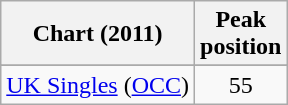<table class="wikitable sortable">
<tr>
<th>Chart (2011)</th>
<th>Peak<br>position</th>
</tr>
<tr>
</tr>
<tr>
</tr>
<tr>
</tr>
<tr>
<td><a href='#'>UK Singles</a> (<a href='#'>OCC</a>)</td>
<td align=center>55</td>
</tr>
</table>
